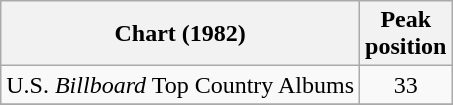<table class="wikitable">
<tr>
<th>Chart (1982)</th>
<th>Peak<br>position</th>
</tr>
<tr>
<td>U.S. <em>Billboard</em> Top Country Albums</td>
<td align="center">33</td>
</tr>
<tr>
</tr>
</table>
